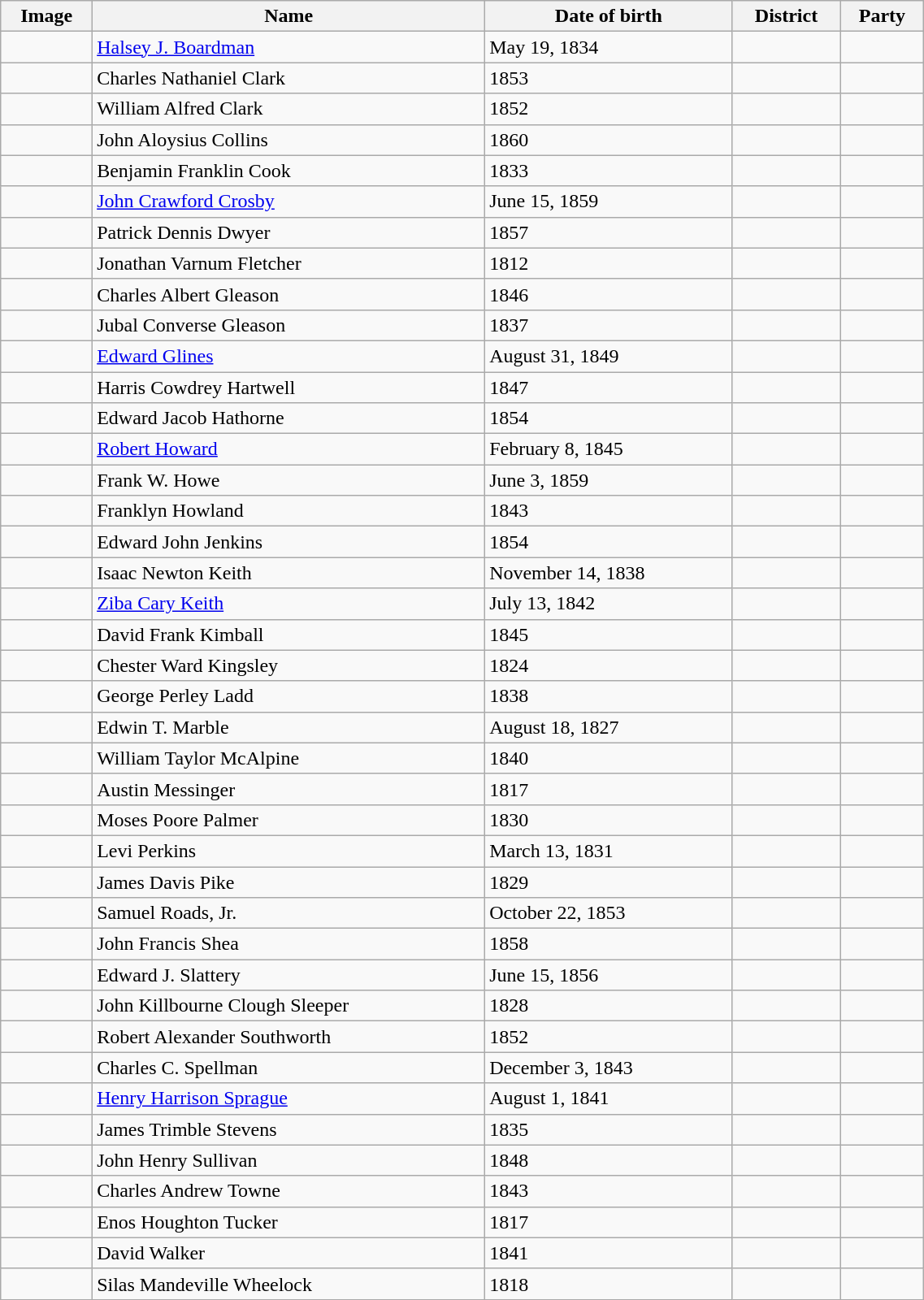<table class='wikitable sortable' style="width:60%">
<tr>
<th>Image</th>
<th>Name </th>
<th data-sort-type=date>Date of birth </th>
<th>District</th>
<th>Party</th>
</tr>
<tr>
<td></td>
<td><a href='#'>Halsey J. Boardman</a></td>
<td>May 19, 1834</td>
<td></td>
<td></td>
</tr>
<tr>
<td></td>
<td>Charles Nathaniel Clark</td>
<td>1853</td>
<td></td>
<td></td>
</tr>
<tr>
<td></td>
<td>William Alfred Clark</td>
<td>1852</td>
<td></td>
<td></td>
</tr>
<tr>
<td></td>
<td>John Aloysius Collins</td>
<td>1860</td>
<td></td>
<td></td>
</tr>
<tr>
<td></td>
<td>Benjamin Franklin Cook</td>
<td>1833</td>
<td></td>
<td></td>
</tr>
<tr>
<td></td>
<td><a href='#'>John Crawford Crosby</a></td>
<td>June 15, 1859</td>
<td></td>
<td></td>
</tr>
<tr>
<td></td>
<td>Patrick Dennis Dwyer</td>
<td>1857</td>
<td></td>
<td></td>
</tr>
<tr>
<td></td>
<td>Jonathan Varnum Fletcher</td>
<td>1812</td>
<td></td>
<td></td>
</tr>
<tr>
<td></td>
<td>Charles Albert Gleason</td>
<td>1846</td>
<td></td>
<td></td>
</tr>
<tr>
<td></td>
<td>Jubal Converse Gleason</td>
<td>1837</td>
<td></td>
<td></td>
</tr>
<tr>
<td></td>
<td><a href='#'>Edward Glines</a></td>
<td>August 31, 1849</td>
<td></td>
<td></td>
</tr>
<tr>
<td></td>
<td>Harris Cowdrey Hartwell</td>
<td>1847</td>
<td></td>
<td></td>
</tr>
<tr>
<td></td>
<td>Edward Jacob Hathorne</td>
<td>1854</td>
<td></td>
<td></td>
</tr>
<tr>
<td></td>
<td><a href='#'>Robert Howard</a></td>
<td>February 8, 1845</td>
<td></td>
<td></td>
</tr>
<tr>
<td></td>
<td>Frank W. Howe</td>
<td>June 3, 1859</td>
<td></td>
<td></td>
</tr>
<tr>
<td></td>
<td>Franklyn Howland</td>
<td>1843</td>
<td></td>
<td></td>
</tr>
<tr>
<td></td>
<td>Edward John Jenkins</td>
<td>1854</td>
<td></td>
<td></td>
</tr>
<tr>
<td></td>
<td>Isaac Newton Keith</td>
<td>November 14, 1838</td>
<td></td>
<td></td>
</tr>
<tr>
<td></td>
<td><a href='#'>Ziba Cary Keith</a></td>
<td>July 13, 1842</td>
<td></td>
<td></td>
</tr>
<tr>
<td></td>
<td>David Frank Kimball</td>
<td>1845</td>
<td></td>
<td></td>
</tr>
<tr>
<td></td>
<td>Chester Ward Kingsley</td>
<td>1824</td>
<td></td>
<td></td>
</tr>
<tr>
<td></td>
<td>George Perley Ladd</td>
<td>1838</td>
<td></td>
<td></td>
</tr>
<tr>
<td></td>
<td>Edwin T. Marble</td>
<td>August 18, 1827</td>
<td></td>
<td></td>
</tr>
<tr>
<td></td>
<td>William Taylor McAlpine</td>
<td>1840</td>
<td></td>
<td></td>
</tr>
<tr>
<td></td>
<td>Austin Messinger</td>
<td>1817</td>
<td></td>
<td></td>
</tr>
<tr>
<td></td>
<td>Moses Poore Palmer</td>
<td>1830</td>
<td></td>
<td></td>
</tr>
<tr>
<td></td>
<td>Levi Perkins</td>
<td>March 13, 1831</td>
<td></td>
<td></td>
</tr>
<tr>
<td></td>
<td>James Davis Pike</td>
<td>1829</td>
<td></td>
<td></td>
</tr>
<tr>
<td></td>
<td>Samuel Roads, Jr.</td>
<td>October 22, 1853</td>
<td></td>
<td></td>
</tr>
<tr>
<td></td>
<td>John Francis Shea</td>
<td>1858</td>
<td></td>
<td></td>
</tr>
<tr>
<td></td>
<td>Edward J. Slattery</td>
<td>June 15, 1856</td>
<td></td>
<td></td>
</tr>
<tr>
<td></td>
<td>John Killbourne Clough Sleeper</td>
<td>1828</td>
<td></td>
<td></td>
</tr>
<tr>
<td></td>
<td>Robert Alexander Southworth</td>
<td>1852</td>
<td></td>
<td></td>
</tr>
<tr>
<td></td>
<td>Charles C. Spellman</td>
<td>December 3, 1843</td>
<td></td>
<td></td>
</tr>
<tr>
<td></td>
<td><a href='#'>Henry Harrison Sprague</a></td>
<td>August 1, 1841</td>
<td></td>
<td></td>
</tr>
<tr>
<td></td>
<td>James Trimble Stevens</td>
<td>1835</td>
<td></td>
<td></td>
</tr>
<tr>
<td></td>
<td>John Henry Sullivan</td>
<td>1848</td>
<td></td>
<td></td>
</tr>
<tr>
<td></td>
<td>Charles Andrew Towne</td>
<td>1843</td>
<td></td>
<td></td>
</tr>
<tr>
<td></td>
<td>Enos Houghton Tucker</td>
<td>1817</td>
<td></td>
<td></td>
</tr>
<tr>
<td></td>
<td>David Walker</td>
<td>1841</td>
<td></td>
<td></td>
</tr>
<tr>
<td></td>
<td>Silas Mandeville Wheelock</td>
<td>1818</td>
<td></td>
<td></td>
</tr>
</table>
